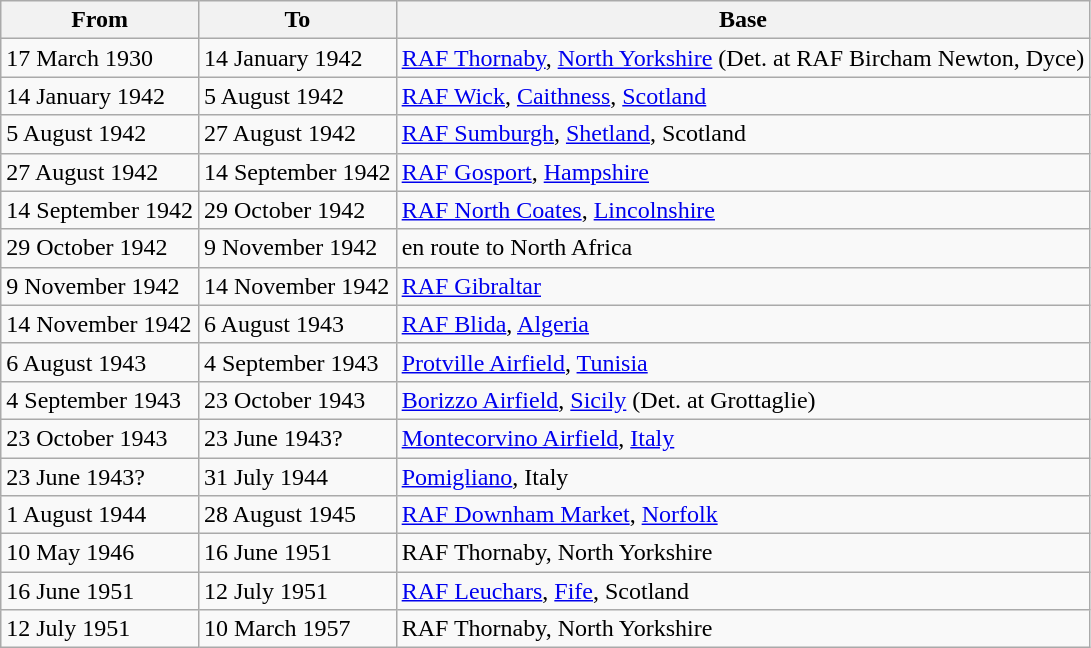<table class="wikitable">
<tr>
<th>From</th>
<th>To</th>
<th>Base</th>
</tr>
<tr>
<td>17 March 1930</td>
<td>14 January 1942</td>
<td><a href='#'>RAF Thornaby</a>, <a href='#'>North Yorkshire</a> (Det. at RAF Bircham Newton, Dyce)</td>
</tr>
<tr>
<td>14 January 1942</td>
<td>5 August 1942</td>
<td><a href='#'>RAF Wick</a>, <a href='#'>Caithness</a>, <a href='#'>Scotland</a></td>
</tr>
<tr>
<td>5 August 1942</td>
<td>27 August 1942</td>
<td><a href='#'>RAF Sumburgh</a>, <a href='#'>Shetland</a>, Scotland</td>
</tr>
<tr>
<td>27 August 1942</td>
<td>14 September 1942</td>
<td><a href='#'>RAF Gosport</a>, <a href='#'>Hampshire</a></td>
</tr>
<tr>
<td>14 September 1942</td>
<td>29 October 1942</td>
<td><a href='#'>RAF North Coates</a>, <a href='#'>Lincolnshire</a></td>
</tr>
<tr>
<td>29 October 1942</td>
<td>9 November 1942</td>
<td>en route to North Africa</td>
</tr>
<tr>
<td>9 November 1942</td>
<td>14 November 1942</td>
<td><a href='#'>RAF Gibraltar</a></td>
</tr>
<tr>
<td>14 November 1942</td>
<td>6 August 1943</td>
<td><a href='#'>RAF Blida</a>, <a href='#'>Algeria</a></td>
</tr>
<tr>
<td>6 August 1943</td>
<td>4 September 1943</td>
<td><a href='#'>Protville Airfield</a>, <a href='#'>Tunisia</a></td>
</tr>
<tr>
<td>4 September 1943</td>
<td>23 October 1943</td>
<td><a href='#'>Borizzo Airfield</a>, <a href='#'>Sicily</a> (Det. at Grottaglie)</td>
</tr>
<tr>
<td>23 October 1943</td>
<td>23 June 1943?</td>
<td><a href='#'>Montecorvino Airfield</a>, <a href='#'>Italy</a></td>
</tr>
<tr>
<td>23 June 1943?</td>
<td>31 July 1944</td>
<td><a href='#'>Pomigliano</a>, Italy</td>
</tr>
<tr>
<td>1 August 1944</td>
<td>28 August 1945</td>
<td><a href='#'>RAF Downham Market</a>, <a href='#'>Norfolk</a></td>
</tr>
<tr>
<td>10 May 1946</td>
<td>16 June 1951</td>
<td>RAF Thornaby, North Yorkshire</td>
</tr>
<tr>
<td>16 June 1951</td>
<td>12 July 1951</td>
<td><a href='#'>RAF Leuchars</a>, <a href='#'>Fife</a>, Scotland</td>
</tr>
<tr>
<td>12 July 1951</td>
<td>10 March 1957</td>
<td>RAF Thornaby, North Yorkshire</td>
</tr>
</table>
